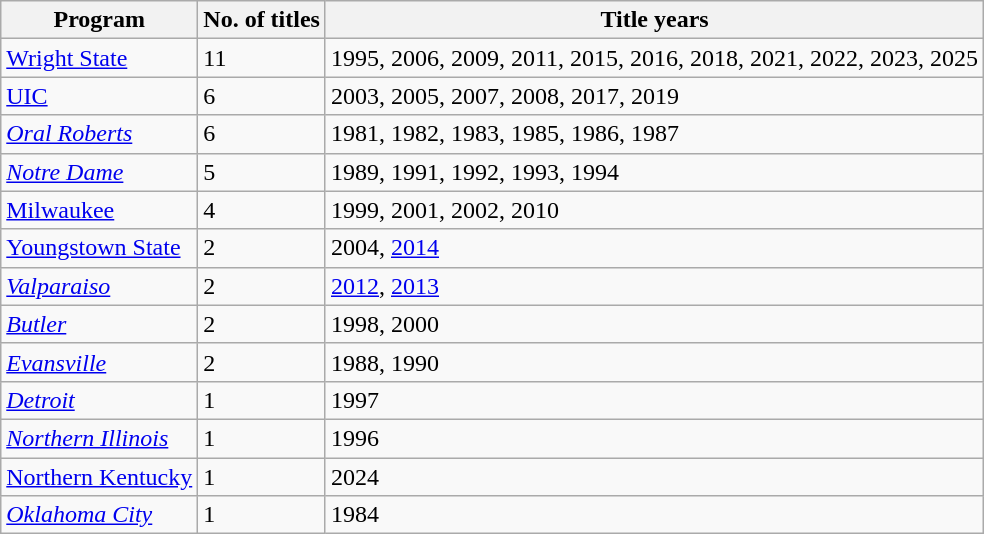<table class="wikitable sortable">
<tr>
<th>Program</th>
<th>No. of titles</th>
<th>Title years</th>
</tr>
<tr>
<td><a href='#'>Wright State</a></td>
<td>11</td>
<td>1995, 2006, 2009, 2011, 2015, 2016, 2018, 2021, 2022, 2023, 2025</td>
</tr>
<tr>
<td><a href='#'>UIC</a></td>
<td>6</td>
<td>2003, 2005, 2007, 2008, 2017, 2019</td>
</tr>
<tr>
<td><em><a href='#'>Oral Roberts</a></em></td>
<td>6</td>
<td>1981, 1982, 1983, 1985, 1986, 1987</td>
</tr>
<tr>
<td><em><a href='#'>Notre Dame</a></em></td>
<td>5</td>
<td>1989, 1991, 1992, 1993, 1994</td>
</tr>
<tr>
<td><a href='#'>Milwaukee</a></td>
<td>4</td>
<td>1999, 2001, 2002, 2010</td>
</tr>
<tr>
<td><a href='#'>Youngstown State</a></td>
<td>2</td>
<td>2004, <a href='#'>2014</a></td>
</tr>
<tr>
<td><em><a href='#'>Valparaiso</a></em></td>
<td>2</td>
<td><a href='#'>2012</a>, <a href='#'>2013</a></td>
</tr>
<tr>
<td><em><a href='#'>Butler</a></em></td>
<td>2</td>
<td>1998, 2000</td>
</tr>
<tr>
<td><em><a href='#'>Evansville</a></em></td>
<td>2</td>
<td>1988, 1990</td>
</tr>
<tr>
<td><em><a href='#'>Detroit</a></em></td>
<td>1</td>
<td>1997</td>
</tr>
<tr>
<td><em><a href='#'>Northern Illinois</a></em></td>
<td>1</td>
<td>1996</td>
</tr>
<tr>
<td><a href='#'>Northern Kentucky</a></td>
<td>1</td>
<td>2024</td>
</tr>
<tr>
<td><em><a href='#'>Oklahoma City</a></em></td>
<td>1</td>
<td>1984</td>
</tr>
</table>
